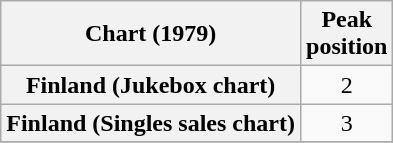<table class="wikitable sortable plainrowheaders" style="text-align:center;">
<tr>
<th scope="col">Chart (1979)</th>
<th scope="col">Peak<br>position</th>
</tr>
<tr>
<th scope="row">Finland (Jukebox chart)</th>
<td style="text-align:center">2</td>
</tr>
<tr>
<th scope="row">Finland (Singles sales chart)</th>
<td style="text-align:center">3</td>
</tr>
<tr>
</tr>
</table>
